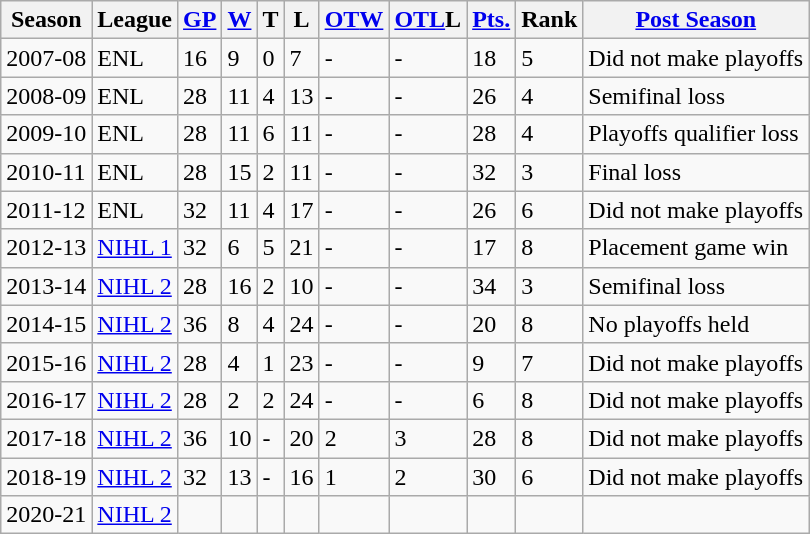<table class="wikitable">
<tr>
<th>Season</th>
<th>League</th>
<th><a href='#'>GP</a></th>
<th><a href='#'>W</a></th>
<th>T</th>
<th>L</th>
<th><a href='#'>OT</a><a href='#'>W</a></th>
<th><a href='#'>OTL</a>L</th>
<th><a href='#'>Pts.</a></th>
<th>Rank</th>
<th><a href='#'>Post Season</a></th>
</tr>
<tr>
<td>2007-08</td>
<td>ENL</td>
<td>16</td>
<td>9</td>
<td>0</td>
<td>7</td>
<td>-</td>
<td>-</td>
<td>18</td>
<td>5</td>
<td>Did not make playoffs</td>
</tr>
<tr>
<td>2008-09</td>
<td>ENL</td>
<td>28</td>
<td>11</td>
<td>4</td>
<td>13</td>
<td>-</td>
<td>-</td>
<td>26</td>
<td>4</td>
<td>Semifinal loss</td>
</tr>
<tr>
<td>2009-10</td>
<td>ENL</td>
<td>28</td>
<td>11</td>
<td>6</td>
<td>11</td>
<td>-</td>
<td>-</td>
<td>28</td>
<td>4</td>
<td>Playoffs qualifier loss</td>
</tr>
<tr>
<td>2010-11</td>
<td>ENL</td>
<td>28</td>
<td>15</td>
<td>2</td>
<td>11</td>
<td>-</td>
<td>-</td>
<td>32</td>
<td>3</td>
<td>Final loss</td>
</tr>
<tr>
<td>2011-12</td>
<td>ENL</td>
<td>32</td>
<td>11</td>
<td>4</td>
<td>17</td>
<td>-</td>
<td>-</td>
<td>26</td>
<td>6</td>
<td>Did not make playoffs</td>
</tr>
<tr>
<td>2012-13</td>
<td><a href='#'>NIHL 1</a></td>
<td>32</td>
<td>6</td>
<td>5</td>
<td>21</td>
<td>-</td>
<td>-</td>
<td>17</td>
<td>8</td>
<td>Placement game win</td>
</tr>
<tr>
<td>2013-14</td>
<td><a href='#'>NIHL 2</a></td>
<td>28</td>
<td>16</td>
<td>2</td>
<td>10</td>
<td>-</td>
<td>-</td>
<td>34</td>
<td>3</td>
<td>Semifinal loss</td>
</tr>
<tr>
<td>2014-15</td>
<td><a href='#'>NIHL 2</a></td>
<td>36</td>
<td>8</td>
<td>4</td>
<td>24</td>
<td>-</td>
<td>-</td>
<td>20</td>
<td>8</td>
<td>No playoffs held</td>
</tr>
<tr>
<td>2015-16</td>
<td><a href='#'>NIHL 2</a></td>
<td>28</td>
<td>4</td>
<td>1</td>
<td>23</td>
<td>-</td>
<td>-</td>
<td>9</td>
<td>7</td>
<td>Did not make playoffs</td>
</tr>
<tr>
<td>2016-17</td>
<td><a href='#'>NIHL 2</a></td>
<td>28</td>
<td>2</td>
<td>2</td>
<td>24</td>
<td>-</td>
<td>-</td>
<td>6</td>
<td>8</td>
<td>Did not make playoffs</td>
</tr>
<tr>
<td>2017-18</td>
<td><a href='#'>NIHL 2</a></td>
<td>36</td>
<td>10</td>
<td>-</td>
<td>20</td>
<td>2</td>
<td>3</td>
<td>28</td>
<td>8</td>
<td>Did not make playoffs</td>
</tr>
<tr>
<td>2018-19</td>
<td><a href='#'>NIHL 2</a></td>
<td>32</td>
<td>13</td>
<td>-</td>
<td>16</td>
<td>1</td>
<td>2</td>
<td>30</td>
<td>6</td>
<td>Did not make playoffs</td>
</tr>
<tr>
<td>2020-21</td>
<td><a href='#'>NIHL 2</a></td>
<td></td>
<td></td>
<td></td>
<td></td>
<td></td>
<td></td>
<td></td>
<td></td>
<td></td>
</tr>
</table>
